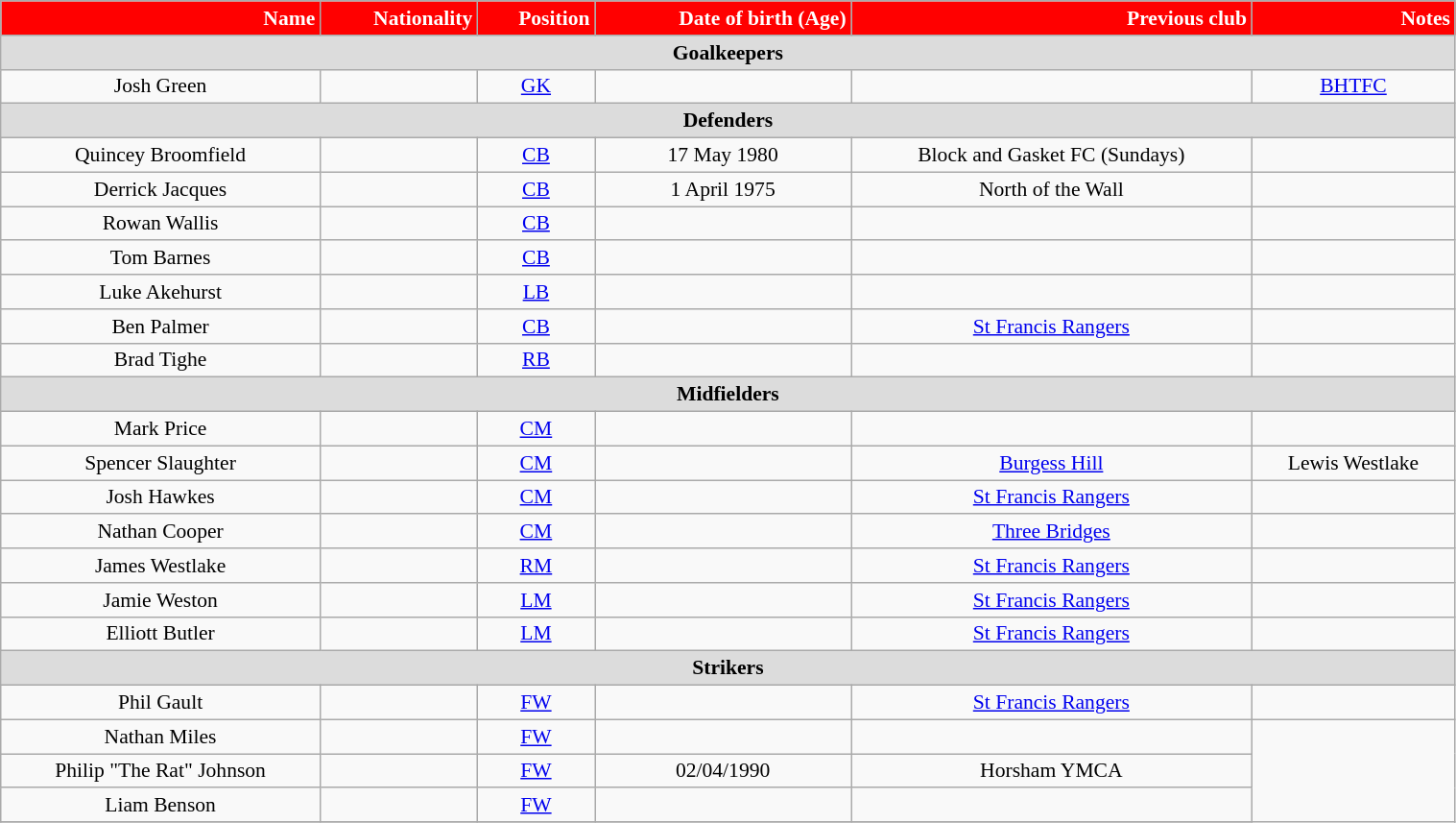<table class="wikitable"  style="text-align:center; font-size:90%; width:80%;">
<tr>
<th style="background:red; color:white; text-align:right;">Name</th>
<th style="background:red; color:white; text-align:right;">Nationality</th>
<th style="background:red; color:white; text-align:right;">Position</th>
<th style="background:red; color:white; text-align:right;">Date of birth (Age)</th>
<th style="background:red; color:white; text-align:right;">Previous club</th>
<th style="background:red; color:white; text-align:right;">Notes</th>
</tr>
<tr>
<th colspan=6 style="background: #DCDCDC; text-align: center;">Goalkeepers</th>
</tr>
<tr>
<td>Josh Green</td>
<td></td>
<td><a href='#'>GK</a></td>
<td></td>
<td></td>
<td><a href='#'>BHTFC</a></td>
</tr>
<tr>
<th colspan=6 style="background: #DCDCDC; text-align: center;">Defenders</th>
</tr>
<tr>
<td>Quincey Broomfield</td>
<td></td>
<td><a href='#'>CB</a></td>
<td>17 May 1980</td>
<td>Block and Gasket FC (Sundays)</td>
<td></td>
</tr>
<tr>
<td>Derrick Jacques</td>
<td></td>
<td><a href='#'>CB</a></td>
<td>1 April 1975</td>
<td>North of the Wall</td>
<td></td>
</tr>
<tr>
<td>Rowan Wallis</td>
<td></td>
<td><a href='#'>CB</a></td>
<td></td>
<td></td>
<td></td>
</tr>
<tr>
<td>Tom Barnes</td>
<td></td>
<td><a href='#'>CB</a></td>
<td></td>
<td></td>
<td></td>
</tr>
<tr>
<td>Luke Akehurst</td>
<td></td>
<td><a href='#'>LB</a></td>
<td></td>
<td></td>
</tr>
<tr>
<td>Ben Palmer</td>
<td></td>
<td><a href='#'>CB</a></td>
<td></td>
<td><a href='#'>St Francis Rangers</a></td>
<td></td>
</tr>
<tr>
<td>Brad Tighe</td>
<td></td>
<td><a href='#'>RB</a></td>
<td></td>
<td></td>
<td></td>
</tr>
<tr>
<th colspan=6 style="background: #DCDCDC; text-align: center;">Midfielders</th>
</tr>
<tr>
<td>Mark Price</td>
<td></td>
<td><a href='#'>CM</a></td>
<td></td>
<td></td>
</tr>
<tr>
<td>Spencer Slaughter</td>
<td></td>
<td><a href='#'>CM</a></td>
<td></td>
<td><a href='#'>Burgess Hill</a></td>
<td>Lewis Westlake</td>
</tr>
<tr>
<td>Josh Hawkes</td>
<td></td>
<td><a href='#'>CM</a></td>
<td></td>
<td><a href='#'>St Francis Rangers</a></td>
<td></td>
</tr>
<tr>
<td>Nathan Cooper</td>
<td></td>
<td><a href='#'>CM</a></td>
<td></td>
<td><a href='#'>Three Bridges</a></td>
<td></td>
</tr>
<tr>
<td>James Westlake</td>
<td></td>
<td><a href='#'>RM</a></td>
<td {{birth date and age></td>
<td><a href='#'>St Francis Rangers</a></td>
<td></td>
</tr>
<tr>
<td>Jamie Weston</td>
<td></td>
<td><a href='#'>LM</a></td>
<td></td>
<td><a href='#'>St Francis Rangers</a></td>
<td></td>
</tr>
<tr>
<td>Elliott Butler</td>
<td></td>
<td><a href='#'>LM</a></td>
<td></td>
<td><a href='#'>St Francis Rangers</a></td>
<td></td>
</tr>
<tr>
<th colspan=6 style="background: #DCDCDC; text-align: center;">Strikers</th>
</tr>
<tr>
<td>Phil Gault</td>
<td></td>
<td><a href='#'>FW</a></td>
<td></td>
<td><a href='#'>St Francis Rangers</a></td>
<td></td>
</tr>
<tr>
<td>Nathan Miles</td>
<td></td>
<td><a href='#'>FW</a></td>
<td></td>
<td></td>
</tr>
<tr>
<td>Philip "The Rat" Johnson</td>
<td></td>
<td><a href='#'>FW</a></td>
<td>02/04/1990</td>
<td>Horsham YMCA</td>
</tr>
<tr>
<td>Liam Benson</td>
<td></td>
<td><a href='#'>FW</a></td>
<td></td>
<td></td>
</tr>
<tr>
</tr>
</table>
